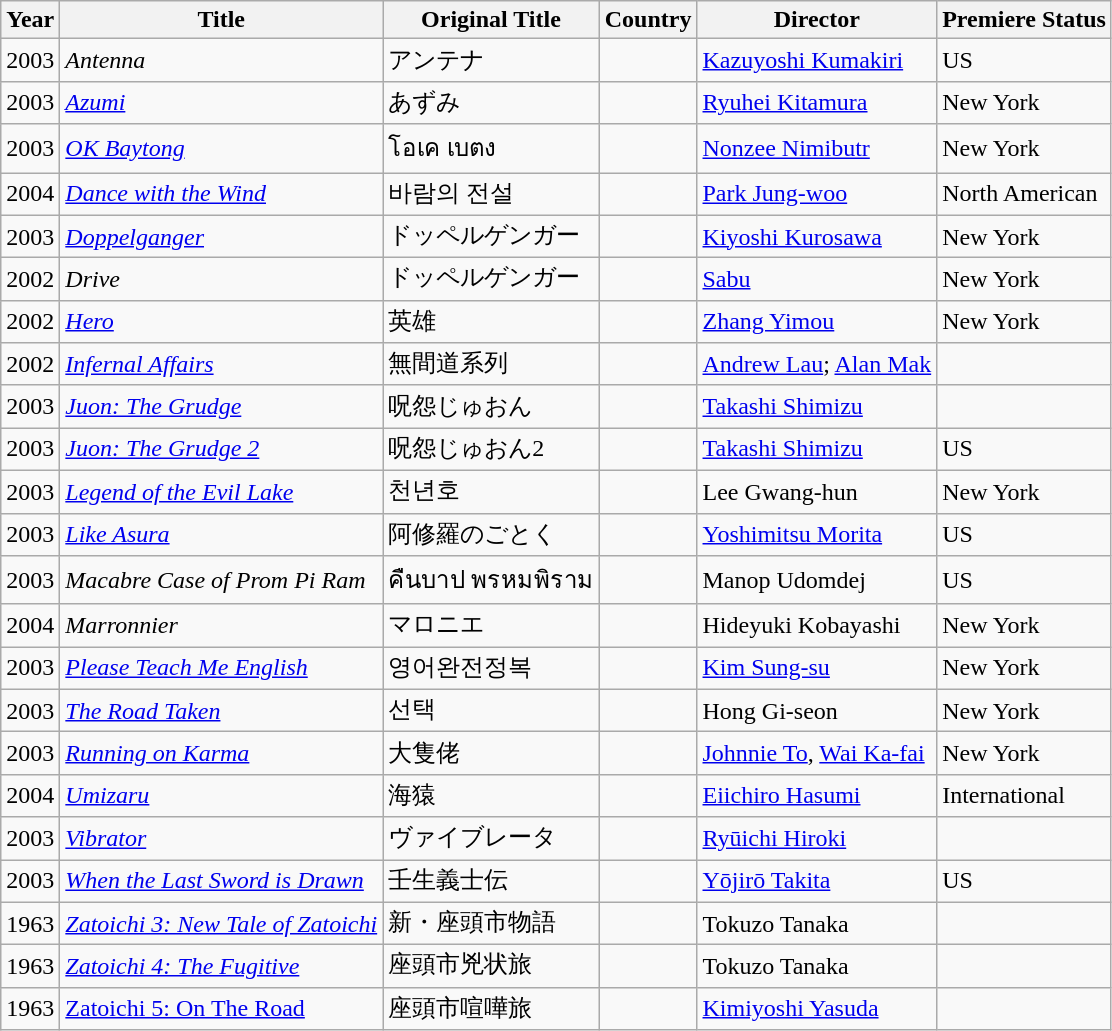<table class="wikitable">
<tr>
<th>Year</th>
<th>Title</th>
<th>Original Title</th>
<th>Country</th>
<th>Director</th>
<th>Premiere Status</th>
</tr>
<tr>
<td>2003</td>
<td><em>Antenna</em></td>
<td>アンテナ</td>
<td></td>
<td><a href='#'>Kazuyoshi Kumakiri</a></td>
<td>US</td>
</tr>
<tr>
<td>2003</td>
<td><a href='#'><em>Azumi</em></a></td>
<td>あずみ</td>
<td></td>
<td><a href='#'>Ryuhei Kitamura</a></td>
<td>New York</td>
</tr>
<tr>
<td>2003</td>
<td Baytong><em><a href='#'>OK Baytong</a></em></td>
<td>โอเค เบตง</td>
<td></td>
<td><a href='#'>Nonzee Nimibutr</a></td>
<td>New York</td>
</tr>
<tr>
<td>2004</td>
<td><em><a href='#'>Dance with the Wind</a></em></td>
<td>바람의 전설</td>
<td></td>
<td><a href='#'>Park Jung-woo</a></td>
<td>North American</td>
</tr>
<tr>
<td>2003</td>
<td><a href='#'><em>Doppelganger</em></a></td>
<td>ドッペルゲンガー</td>
<td></td>
<td><a href='#'>Kiyoshi Kurosawa</a></td>
<td>New York</td>
</tr>
<tr>
<td>2002</td>
<td><em>Drive</em></td>
<td>ドッペルゲンガー</td>
<td></td>
<td><a href='#'>Sabu</a></td>
<td>New York</td>
</tr>
<tr>
<td>2002</td>
<td><a href='#'><em>Hero</em></a></td>
<td>英雄</td>
<td></td>
<td><a href='#'>Zhang Yimou</a></td>
<td>New York</td>
</tr>
<tr>
<td>2002</td>
<td><em><a href='#'>Infernal Affairs</a></em></td>
<td>無間道系列</td>
<td></td>
<td><a href='#'>Andrew Lau</a>; <a href='#'>Alan Mak</a></td>
<td></td>
</tr>
<tr>
<td>2003</td>
<td Juon: The Grudge><a href='#'><em>Juon: The Grudge</em></a></td>
<td>呪怨じゅおん</td>
<td></td>
<td><a href='#'>Takashi Shimizu</a></td>
<td></td>
</tr>
<tr>
<td>2003</td>
<td Juon: The Grudge 2><a href='#'><em>Juon: The Grudge 2</em></a></td>
<td>呪怨じゅおん2</td>
<td></td>
<td><a href='#'>Takashi Shimizu</a></td>
<td>US</td>
</tr>
<tr>
<td>2003</td>
<td><em><a href='#'>Legend of the Evil Lake</a></em></td>
<td>천년호</td>
<td></td>
<td>Lee Gwang-hun</td>
<td>New York</td>
</tr>
<tr>
<td>2003</td>
<td><em><a href='#'>Like Asura</a></em></td>
<td>阿修羅のごとく</td>
<td></td>
<td><a href='#'>Yoshimitsu Morita</a></td>
<td>US</td>
</tr>
<tr>
<td>2003</td>
<td Macabre Case of Prom Pi Ram><em>Macabre Case of Prom Pi Ram</em></td>
<td>คืนบาป พรหมพิราม</td>
<td></td>
<td>Manop Udomdej</td>
<td>US</td>
</tr>
<tr>
<td>2004</td>
<td Marronnier><em>Marronnier</em></td>
<td>マロニエ</td>
<td></td>
<td>Hideyuki Kobayashi</td>
<td>New York</td>
</tr>
<tr>
<td>2003</td>
<td><em><a href='#'>Please Teach Me English</a></em></td>
<td>영어완전정복</td>
<td></td>
<td><a href='#'>Kim Sung-su</a></td>
<td>New York</td>
</tr>
<tr>
<td>2003</td>
<td><em><a href='#'>The Road Taken</a></em></td>
<td>선택</td>
<td></td>
<td>Hong Gi-seon</td>
<td>New York</td>
</tr>
<tr>
<td>2003</td>
<td><em><a href='#'>Running on Karma</a></em></td>
<td>大隻佬</td>
<td></td>
<td><a href='#'>Johnnie To</a>, <a href='#'>Wai Ka-fai</a></td>
<td>New York</td>
</tr>
<tr>
<td>2004</td>
<td><a href='#'><em>Umizaru</em></a></td>
<td>海猿</td>
<td></td>
<td><a href='#'>Eiichiro Hasumi</a></td>
<td>International</td>
</tr>
<tr>
<td>2003</td>
<td><a href='#'><em>Vibrator</em></a></td>
<td>ヴァイブレータ</td>
<td></td>
<td><a href='#'>Ryūichi Hiroki</a></td>
<td></td>
</tr>
<tr>
<td>2003</td>
<td><em><a href='#'>When the Last Sword is Drawn</a></em></td>
<td>壬生義士伝</td>
<td></td>
<td><a href='#'>Yōjirō Takita</a></td>
<td>US</td>
</tr>
<tr>
<td>1963</td>
<td Zatoichi 3: New Tale of Zatoichi><a href='#'><em>Zatoichi 3: New Tale of Zatoichi</em></a></td>
<td>新・座頭市物語</td>
<td></td>
<td>Tokuzo Tanaka</td>
<td></td>
</tr>
<tr>
<td>1963</td>
<td Zatoichi 4: The Fugitive><a href='#'><em>Zatoichi 4: The Fugitive</em></a></td>
<td>座頭市兇状旅</td>
<td></td>
<td>Tokuzo Tanaka</td>
<td></td>
</tr>
<tr>
<td>1963</td>
<td Zatoichi 5: On the Road><a href='#'>Zatoichi 5: On The Road</a></td>
<td>座頭市喧嘩旅</td>
<td></td>
<td><a href='#'>Kimiyoshi Yasuda</a></td>
<td></td>
</tr>
</table>
